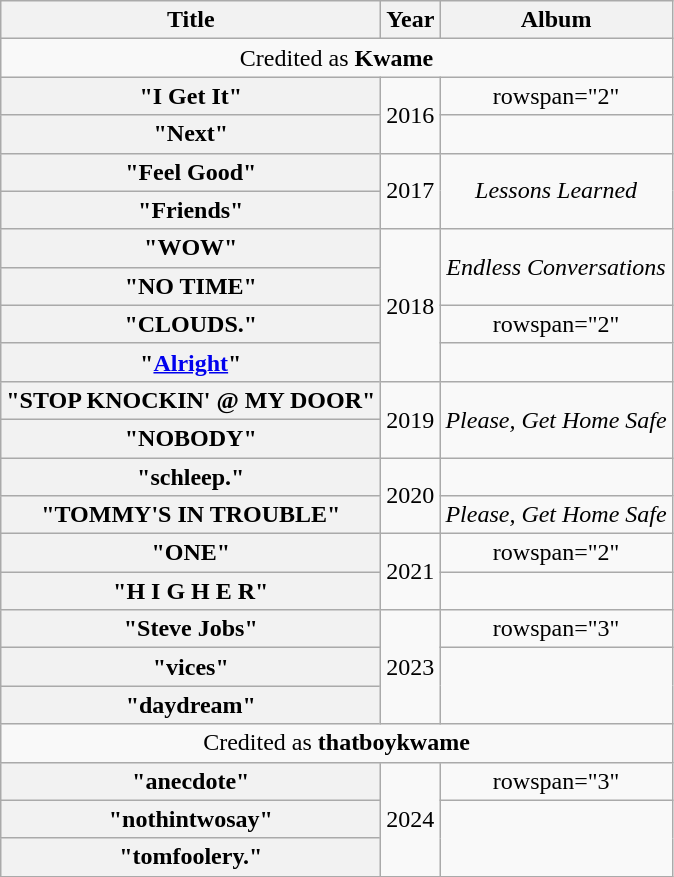<table class="wikitable plainrowheaders" style="text-align:center;">
<tr>
<th>Title</th>
<th>Year</th>
<th>Album</th>
</tr>
<tr>
<td colspan=3>Credited as <strong>Kwame</strong></td>
</tr>
<tr>
<th scope="row">"I Get It"</th>
<td rowspan="2">2016</td>
<td>rowspan="2" </td>
</tr>
<tr>
<th scope="row">"Next"</th>
</tr>
<tr>
<th scope="row">"Feel Good"</th>
<td rowspan="2">2017</td>
<td rowspan="2"><em>Lessons Learned</em></td>
</tr>
<tr>
<th scope="row">"Friends"</th>
</tr>
<tr>
<th scope="row">"WOW"</th>
<td rowspan="4">2018</td>
<td rowspan="2"><em>Endless Conversations</em></td>
</tr>
<tr>
<th scope="row">"NO TIME"</th>
</tr>
<tr>
<th scope="row">"CLOUDS."</th>
<td>rowspan="2" </td>
</tr>
<tr>
<th scope="row">"<a href='#'>Alright</a>"<br></th>
</tr>
<tr>
<th scope="row">"STOP KNOCKIN' @ MY DOOR"</th>
<td rowspan="2">2019</td>
<td rowspan="2"><em>Please, Get Home Safe</em></td>
</tr>
<tr>
<th scope="row">"NOBODY"<br></th>
</tr>
<tr>
<th scope="row">"schleep."</th>
<td rowspan="2">2020</td>
<td></td>
</tr>
<tr>
<th scope="row">"TOMMY'S IN TROUBLE"<br></th>
<td><em>Please, Get Home Safe</em></td>
</tr>
<tr>
<th scope="row">"ONE"<br></th>
<td rowspan="2">2021</td>
<td>rowspan="2" </td>
</tr>
<tr>
<th scope="row">"H I G H E R"</th>
</tr>
<tr>
<th scope="row">"Steve Jobs"<br></th>
<td rowspan="3">2023</td>
<td>rowspan="3" </td>
</tr>
<tr>
<th scope="row">"vices"</th>
</tr>
<tr>
<th scope="row">"daydream"</th>
</tr>
<tr>
<td colspan=3>Credited as <strong>thatboykwame</strong></td>
</tr>
<tr>
<th scope="row">"anecdote"</th>
<td rowspan="3">2024</td>
<td>rowspan="3" </td>
</tr>
<tr>
<th scope="row">"nothintwosay"</th>
</tr>
<tr>
<th scope="row">"tomfoolery."</th>
</tr>
<tr>
</tr>
</table>
